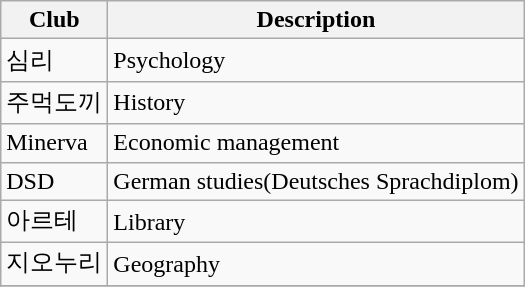<table class="wikitable">
<tr>
<th>Club</th>
<th>Description</th>
</tr>
<tr>
<td>심리</td>
<td>Psychology</td>
</tr>
<tr>
<td>주먹도끼</td>
<td>History</td>
</tr>
<tr>
<td>Minerva</td>
<td>Economic management</td>
</tr>
<tr>
<td>DSD</td>
<td>German studies(Deutsches Sprachdiplom)</td>
</tr>
<tr>
<td>아르테</td>
<td>Library</td>
</tr>
<tr>
<td>지오누리</td>
<td>Geography</td>
</tr>
<tr>
</tr>
</table>
